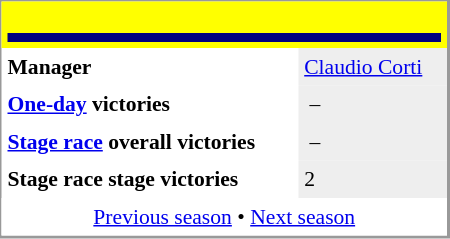<table align="right" cellpadding="4" cellspacing="0" style="margin-left:1em; width:300px; font-size:90%; border:1px solid #999; border-right-width:2px; border-bottom-width:2px; background-color:white;">
<tr>
<th colspan="2" style="background-color:yellow;"><br><table style="background:navy;text-align:center;width:100%;">
<tr>
<td style="background:navy;" align="center" width="100%"><span></span></td>
<td padding=15px></td>
</tr>
</table>
</th>
</tr>
<tr>
<td><strong>Manager</strong></td>
<td bgcolor=#EEEEEE><a href='#'>Claudio Corti</a></td>
</tr>
<tr>
<td><strong><a href='#'>One-day</a> victories</strong></td>
<td bgcolor=#EEEEEE> –</td>
</tr>
<tr>
<td><strong><a href='#'>Stage race</a> overall victories</strong></td>
<td bgcolor=#EEEEEE> –</td>
</tr>
<tr>
<td><strong>Stage race stage victories</strong></td>
<td bgcolor=#EEEEEE>2</td>
</tr>
<tr>
<td colspan="2" bgcolor="white" align="center"><a href='#'>Previous season</a> • <a href='#'>Next season</a></td>
</tr>
</table>
